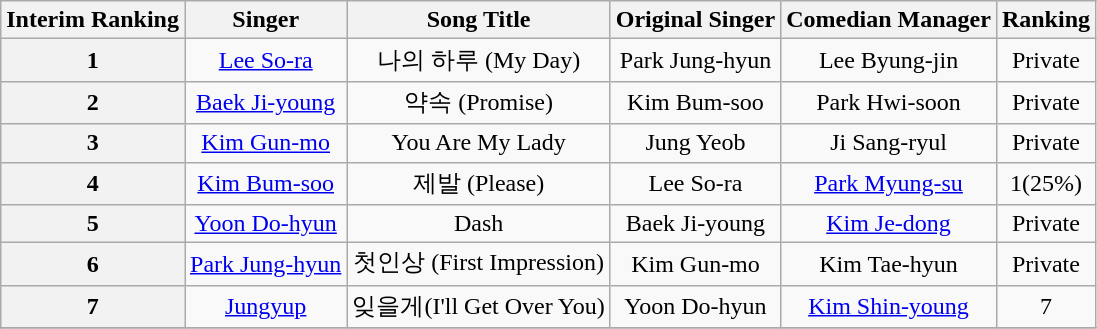<table class="wikitable">
<tr>
<th>Interim Ranking</th>
<th>Singer</th>
<th>Song Title</th>
<th>Original Singer</th>
<th>Comedian Manager</th>
<th>Ranking</th>
</tr>
<tr align="center">
<th>1</th>
<td><a href='#'>Lee So-ra</a></td>
<td>나의 하루 (My Day)</td>
<td>Park Jung-hyun</td>
<td>Lee Byung-jin</td>
<td>Private</td>
</tr>
<tr align="center">
<th>2</th>
<td><a href='#'>Baek Ji-young</a></td>
<td>약속 (Promise)</td>
<td>Kim Bum-soo</td>
<td>Park Hwi-soon</td>
<td>Private</td>
</tr>
<tr align="center">
<th>3</th>
<td><a href='#'>Kim Gun-mo</a></td>
<td>You Are My Lady</td>
<td>Jung Yeob</td>
<td>Ji Sang-ryul</td>
<td>Private</td>
</tr>
<tr align="center">
<th>4</th>
<td><a href='#'>Kim Bum-soo</a></td>
<td>제발 (Please)</td>
<td>Lee So-ra</td>
<td><a href='#'>Park Myung-su</a></td>
<td>1(25%)</td>
</tr>
<tr align="center">
<th>5</th>
<td><a href='#'>Yoon Do-hyun</a></td>
<td>Dash</td>
<td>Baek Ji-young</td>
<td><a href='#'>Kim Je-dong</a></td>
<td>Private</td>
</tr>
<tr align="center">
<th>6</th>
<td><a href='#'>Park Jung-hyun</a></td>
<td>첫인상 (First Impression)</td>
<td>Kim Gun-mo</td>
<td>Kim Tae-hyun</td>
<td>Private</td>
</tr>
<tr align="center">
<th>7</th>
<td><a href='#'>Jungyup</a></td>
<td>잊을게(I'll Get Over You)</td>
<td>Yoon Do-hyun</td>
<td><a href='#'>Kim Shin-young</a></td>
<td>7</td>
</tr>
<tr>
</tr>
</table>
